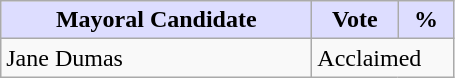<table class="wikitable">
<tr>
<th style="background:#ddf; width:200px;">Mayoral Candidate</th>
<th style="background:#ddf; width:50px;">Vote</th>
<th style="background:#ddf; width:30px;">%</th>
</tr>
<tr>
<td>Jane Dumas</td>
<td colspan="2">Acclaimed</td>
</tr>
</table>
